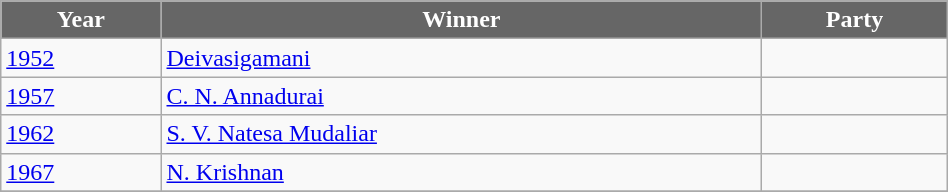<table class="wikitable" width="50%">
<tr>
<th style="background-color:#666666; color:white">Year</th>
<th style="background-color:#666666; color:white">Winner</th>
<th style="background-color:#666666; color:white" colspan="2">Party</th>
</tr>
<tr>
<td><a href='#'>1952</a></td>
<td><a href='#'>Deivasigamani</a></td>
<td></td>
</tr>
<tr>
<td><a href='#'>1957</a></td>
<td><a href='#'>C. N. Annadurai</a></td>
<td></td>
</tr>
<tr>
<td><a href='#'>1962</a></td>
<td><a href='#'>S. V. Natesa Mudaliar</a></td>
<td></td>
</tr>
<tr>
<td><a href='#'>1967</a></td>
<td><a href='#'>N. Krishnan</a></td>
<td></td>
</tr>
<tr>
</tr>
</table>
